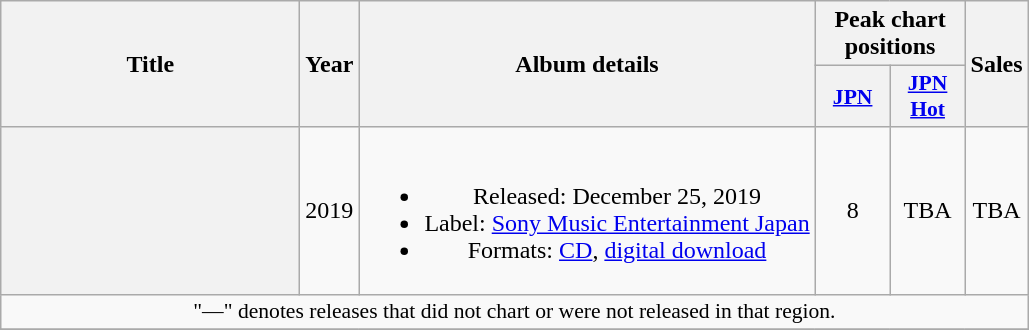<table class="wikitable plainrowheaders" style="text-align:center;">
<tr>
<th scope="col" rowspan="2" style="width:12em;">Title</th>
<th scope="col" rowspan="2">Year</th>
<th scope="col" rowspan="2">Album details</th>
<th scope="col" colspan="2">Peak chart positions</th>
<th scope="col" rowspan="2">Sales</th>
</tr>
<tr>
<th scope="col" style="width:3em;font-size:90%;"><a href='#'>JPN</a></th>
<th scope="col" style="width:3em;font-size:90%;"><a href='#'>JPN<br>Hot</a></th>
</tr>
<tr>
<th scope="row"></th>
<td>2019</td>
<td><br><ul><li>Released: December 25, 2019</li><li>Label: <a href='#'>Sony Music Entertainment Japan</a></li><li>Formats: <a href='#'>CD</a>, <a href='#'>digital download</a></li></ul></td>
<td>8</td>
<td>TBA</td>
<td>TBA</td>
</tr>
<tr>
<td colspan="6" style="font-size:90%;">"—" denotes releases that did not chart or were not released in that region.</td>
</tr>
<tr>
</tr>
</table>
